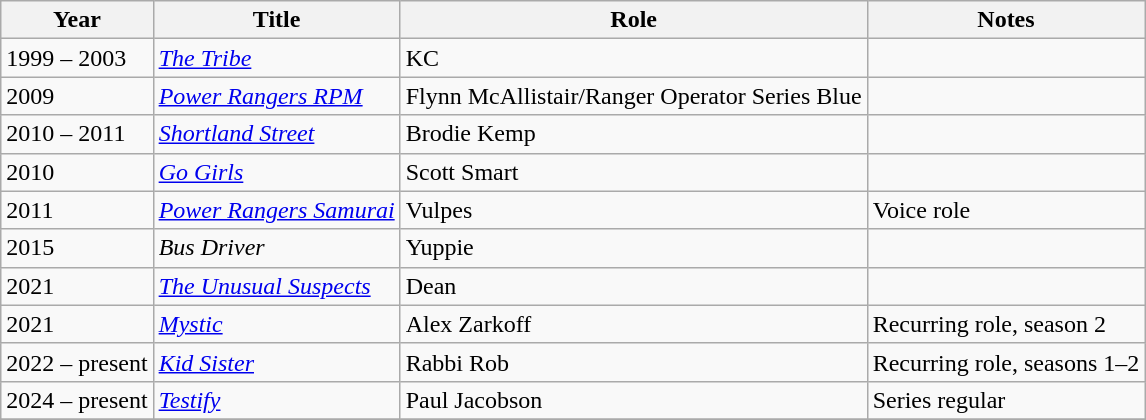<table class="wikitable sortable">
<tr>
<th>Year</th>
<th>Title</th>
<th>Role</th>
<th class="unsortable">Notes</th>
</tr>
<tr>
<td>1999 – 2003</td>
<td><em><a href='#'>The Tribe</a></em></td>
<td>KC</td>
<td></td>
</tr>
<tr>
<td>2009</td>
<td><em><a href='#'>Power Rangers RPM</a></em></td>
<td>Flynn McAllistair/Ranger Operator Series Blue</td>
<td></td>
</tr>
<tr>
<td>2010 – 2011</td>
<td><em><a href='#'>Shortland Street</a></em></td>
<td>Brodie Kemp</td>
<td></td>
</tr>
<tr>
<td>2010</td>
<td><em><a href='#'>Go Girls</a></em></td>
<td>Scott Smart</td>
<td></td>
</tr>
<tr>
<td>2011</td>
<td><em><a href='#'>Power Rangers Samurai</a></em></td>
<td>Vulpes</td>
<td>Voice role</td>
</tr>
<tr>
<td>2015</td>
<td><em>Bus Driver</em></td>
<td>Yuppie</td>
<td></td>
</tr>
<tr>
<td>2021</td>
<td><em><a href='#'>The Unusual Suspects</a></em></td>
<td>Dean</td>
<td></td>
</tr>
<tr>
<td>2021</td>
<td><em><a href='#'>Mystic</a></em></td>
<td>Alex Zarkoff</td>
<td>Recurring role, season 2</td>
</tr>
<tr>
<td>2022 – present</td>
<td><em><a href='#'>Kid Sister</a></em></td>
<td>Rabbi Rob</td>
<td>Recurring role, seasons 1–2</td>
</tr>
<tr>
<td>2024 – present</td>
<td><em><a href='#'>Testify</a></em></td>
<td>Paul Jacobson</td>
<td>Series regular</td>
</tr>
<tr>
</tr>
</table>
